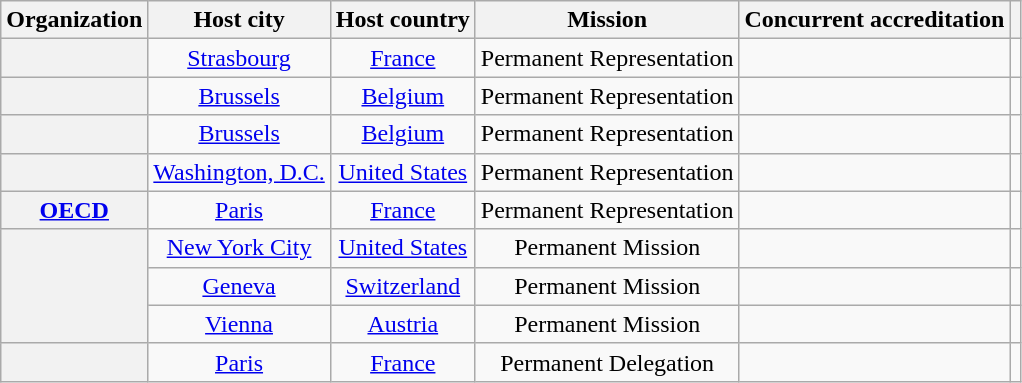<table class="wikitable plainrowheaders" style="text-align:center;" style="text-align:center;">
<tr>
<th scope="col">Organization</th>
<th scope="col">Host city</th>
<th scope="col">Host country</th>
<th scope="col">Mission</th>
<th scope="col">Concurrent accreditation</th>
<th scope="col"></th>
</tr>
<tr>
<th scope="row"></th>
<td><a href='#'>Strasbourg</a></td>
<td><a href='#'>France</a></td>
<td>Permanent Representation</td>
<td></td>
<td></td>
</tr>
<tr>
<th scope="row"></th>
<td><a href='#'>Brussels</a></td>
<td><a href='#'>Belgium</a></td>
<td>Permanent Representation</td>
<td></td>
<td></td>
</tr>
<tr>
<th scope="row"></th>
<td><a href='#'>Brussels</a></td>
<td><a href='#'>Belgium</a></td>
<td>Permanent Representation</td>
<td></td>
<td></td>
</tr>
<tr>
<th scope="row"></th>
<td><a href='#'>Washington, D.C.</a></td>
<td><a href='#'>United States</a></td>
<td>Permanent Representation</td>
<td></td>
<td></td>
</tr>
<tr>
<th scope="row"><a href='#'>OECD</a></th>
<td><a href='#'>Paris</a></td>
<td><a href='#'>France</a></td>
<td>Permanent Representation</td>
<td></td>
<td></td>
</tr>
<tr>
<th scope="row" rowspan="3"></th>
<td><a href='#'>New York City</a></td>
<td><a href='#'>United States</a></td>
<td>Permanent Mission</td>
<td></td>
<td></td>
</tr>
<tr>
<td><a href='#'>Geneva</a></td>
<td><a href='#'>Switzerland</a></td>
<td>Permanent Mission</td>
<td></td>
<td></td>
</tr>
<tr>
<td><a href='#'>Vienna</a></td>
<td><a href='#'>Austria</a></td>
<td>Permanent Mission</td>
<td></td>
<td></td>
</tr>
<tr>
<th scope="row"></th>
<td><a href='#'>Paris</a></td>
<td><a href='#'>France</a></td>
<td>Permanent Delegation</td>
<td></td>
<td></td>
</tr>
</table>
